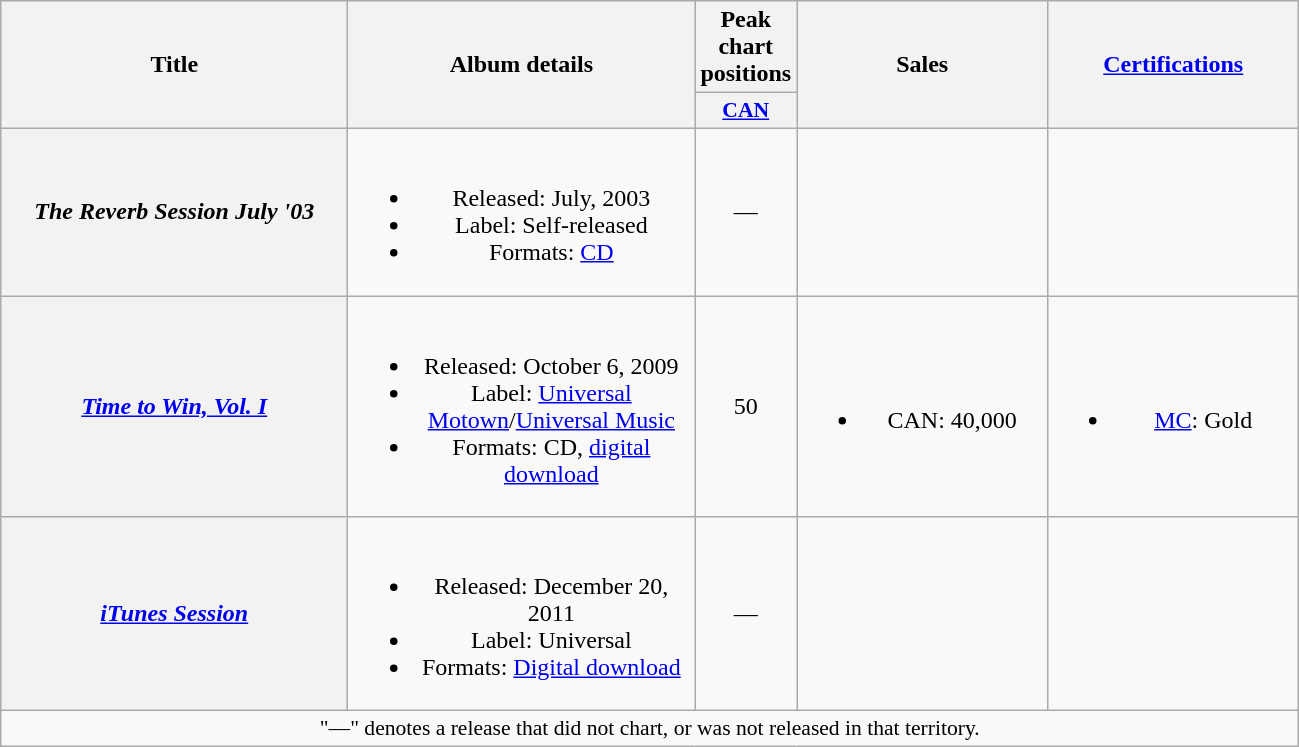<table class="wikitable plainrowheaders" style="text-align:center;" border="1">
<tr>
<th scope="col" rowspan="2" style="width:14em;">Title</th>
<th scope="col" rowspan="2" style="width:14em;">Album details</th>
<th scope="col">Peak chart positions</th>
<th scope="col" rowspan="2" style="width:10em;">Sales</th>
<th scope="col" rowspan="2" style="width:10em;"><a href='#'>Certifications</a></th>
</tr>
<tr>
<th scope="col" style="width:3em;font-size:90%;"><a href='#'>CAN</a><br></th>
</tr>
<tr>
<th scope="row"><em>The Reverb Session July '03</em></th>
<td><br><ul><li>Released: July, 2003</li><li>Label: Self-released</li><li>Formats: <a href='#'>CD</a></li></ul></td>
<td>—</td>
<td></td>
</tr>
<tr>
<th scope="row"><em><a href='#'>Time to Win, Vol. I</a></em></th>
<td><br><ul><li>Released: October 6, 2009</li><li>Label: <a href='#'>Universal Motown</a>/<a href='#'>Universal Music</a></li><li>Formats: CD, <a href='#'>digital download</a></li></ul></td>
<td>50</td>
<td><br><ul><li>CAN: 40,000</li></ul></td>
<td><br><ul><li><a href='#'>MC</a>: Gold</li></ul></td>
</tr>
<tr>
<th scope="row"><em><a href='#'>iTunes Session</a></em></th>
<td><br><ul><li>Released: December 20, 2011</li><li>Label: Universal</li><li>Formats: <a href='#'>Digital download</a></li></ul></td>
<td>—</td>
<td></td>
<td></td>
</tr>
<tr>
<td colspan="14" style="font-size:90%">"—" denotes a release that did not chart, or was not released in that territory.</td>
</tr>
</table>
